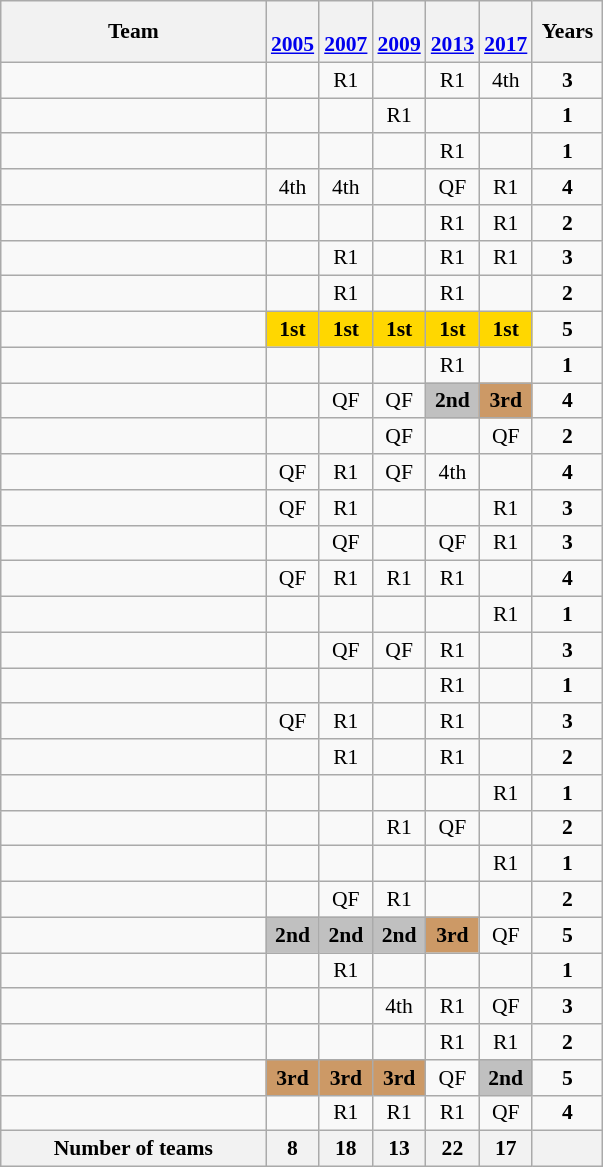<table class="wikitable" style="text-align:center; font-size:90%">
<tr>
<th width=170>Team</th>
<th width=25><br><a href='#'>2005</a></th>
<th width=25><br><a href='#'>2007</a></th>
<th width=25><br><a href='#'>2009</a></th>
<th width=25><br><a href='#'>2013</a></th>
<th width=25><br><a href='#'>2017</a></th>
<th width=40>Years</th>
</tr>
<tr>
<td align=left></td>
<td></td>
<td>R1</td>
<td></td>
<td>R1</td>
<td>4th</td>
<td><strong>3</strong></td>
</tr>
<tr>
<td align=left></td>
<td></td>
<td></td>
<td>R1</td>
<td></td>
<td></td>
<td><strong>1</strong></td>
</tr>
<tr>
<td align=left></td>
<td></td>
<td></td>
<td></td>
<td>R1</td>
<td></td>
<td><strong>1</strong></td>
</tr>
<tr>
<td align=left></td>
<td>4th</td>
<td>4th</td>
<td></td>
<td>QF</td>
<td>R1</td>
<td><strong>4</strong></td>
</tr>
<tr>
<td align=left></td>
<td></td>
<td></td>
<td></td>
<td>R1</td>
<td>R1</td>
<td><strong>2</strong></td>
</tr>
<tr>
<td align=left></td>
<td></td>
<td>R1</td>
<td></td>
<td>R1</td>
<td>R1</td>
<td><strong>3</strong></td>
</tr>
<tr>
<td align=left></td>
<td></td>
<td>R1</td>
<td></td>
<td>R1</td>
<td></td>
<td><strong>2</strong></td>
</tr>
<tr>
<td align=left></td>
<td bgcolor=gold><strong>1st</strong></td>
<td bgcolor=gold><strong>1st</strong></td>
<td bgcolor=gold><strong>1st</strong></td>
<td bgcolor=gold><strong>1st</strong></td>
<td bgcolor=gold><strong>1st</strong></td>
<td><strong>5</strong></td>
</tr>
<tr>
<td align=left></td>
<td></td>
<td></td>
<td></td>
<td>R1</td>
<td></td>
<td><strong>1</strong></td>
</tr>
<tr>
<td align=left></td>
<td></td>
<td>QF</td>
<td>QF</td>
<td bgcolor=silver><strong>2nd</strong></td>
<td bgcolor=#cc9966><strong>3rd</strong></td>
<td><strong>4</strong></td>
</tr>
<tr>
<td align=left></td>
<td></td>
<td></td>
<td>QF</td>
<td></td>
<td>QF</td>
<td><strong>2</strong></td>
</tr>
<tr>
<td align=left></td>
<td>QF</td>
<td>R1</td>
<td>QF</td>
<td>4th</td>
<td></td>
<td><strong>4</strong></td>
</tr>
<tr>
<td align=left></td>
<td>QF</td>
<td>R1</td>
<td></td>
<td></td>
<td>R1</td>
<td><strong>3</strong></td>
</tr>
<tr>
<td align=left></td>
<td></td>
<td>QF</td>
<td></td>
<td>QF</td>
<td>R1</td>
<td><strong>3</strong></td>
</tr>
<tr>
<td align=left></td>
<td>QF</td>
<td>R1</td>
<td>R1</td>
<td>R1</td>
<td></td>
<td><strong>4</strong></td>
</tr>
<tr>
<td align=left></td>
<td></td>
<td></td>
<td></td>
<td></td>
<td>R1</td>
<td><strong>1</strong></td>
</tr>
<tr>
<td align=left></td>
<td></td>
<td>QF</td>
<td>QF</td>
<td>R1</td>
<td></td>
<td><strong>3</strong></td>
</tr>
<tr>
<td align=left></td>
<td></td>
<td></td>
<td></td>
<td>R1</td>
<td></td>
<td><strong>1</strong></td>
</tr>
<tr>
<td align=left></td>
<td>QF</td>
<td>R1</td>
<td></td>
<td>R1</td>
<td></td>
<td><strong>3</strong></td>
</tr>
<tr>
<td align=left></td>
<td></td>
<td>R1</td>
<td></td>
<td>R1</td>
<td></td>
<td><strong>2</strong></td>
</tr>
<tr>
<td align=left></td>
<td></td>
<td></td>
<td></td>
<td></td>
<td>R1</td>
<td><strong>1</strong></td>
</tr>
<tr>
<td align=left></td>
<td></td>
<td></td>
<td>R1</td>
<td>QF</td>
<td></td>
<td><strong>2</strong></td>
</tr>
<tr>
<td align=left></td>
<td></td>
<td></td>
<td></td>
<td></td>
<td>R1</td>
<td><strong>1</strong></td>
</tr>
<tr>
<td align=left></td>
<td></td>
<td>QF</td>
<td>R1</td>
<td></td>
<td></td>
<td><strong>2</strong></td>
</tr>
<tr>
<td align=left></td>
<td bgcolor=silver><strong>2nd</strong></td>
<td bgcolor=silver><strong>2nd</strong></td>
<td bgcolor=silver><strong>2nd</strong></td>
<td bgcolor=#cc9966><strong>3rd</strong></td>
<td>QF</td>
<td><strong>5</strong></td>
</tr>
<tr>
<td align=left></td>
<td></td>
<td>R1</td>
<td></td>
<td></td>
<td></td>
<td><strong>1</strong></td>
</tr>
<tr>
<td align=left></td>
<td></td>
<td></td>
<td>4th</td>
<td>R1</td>
<td>QF</td>
<td><strong>3</strong></td>
</tr>
<tr>
<td align=left></td>
<td></td>
<td></td>
<td></td>
<td>R1</td>
<td>R1</td>
<td><strong>2</strong></td>
</tr>
<tr>
<td align=left></td>
<td bgcolor=#cc9966><strong>3rd</strong></td>
<td bgcolor=#cc9966><strong>3rd</strong></td>
<td bgcolor=#cc9966><strong>3rd</strong></td>
<td>QF</td>
<td bgcolor=silver><strong>2nd</strong></td>
<td><strong>5</strong></td>
</tr>
<tr>
<td align=left></td>
<td></td>
<td>R1</td>
<td>R1</td>
<td>R1</td>
<td>QF</td>
<td><strong>4</strong></td>
</tr>
<tr>
<th>Number of teams</th>
<th>8</th>
<th>18</th>
<th>13</th>
<th>22</th>
<th>17</th>
<th></th>
</tr>
</table>
